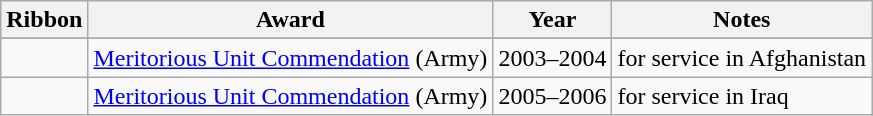<table class="wikitable" align="left">
<tr bgcolor="#efefef">
<th>Ribbon</th>
<th>Award</th>
<th>Year</th>
<th>Notes</th>
</tr>
<tr>
</tr>
<tr>
<td></td>
<td><a href='#'>Meritorious Unit Commendation</a> (Army)</td>
<td>2003–2004</td>
<td>for service in Afghanistan</td>
</tr>
<tr>
<td></td>
<td><a href='#'>Meritorious Unit Commendation</a> (Army)</td>
<td>2005–2006</td>
<td>for service in Iraq</td>
</tr>
</table>
